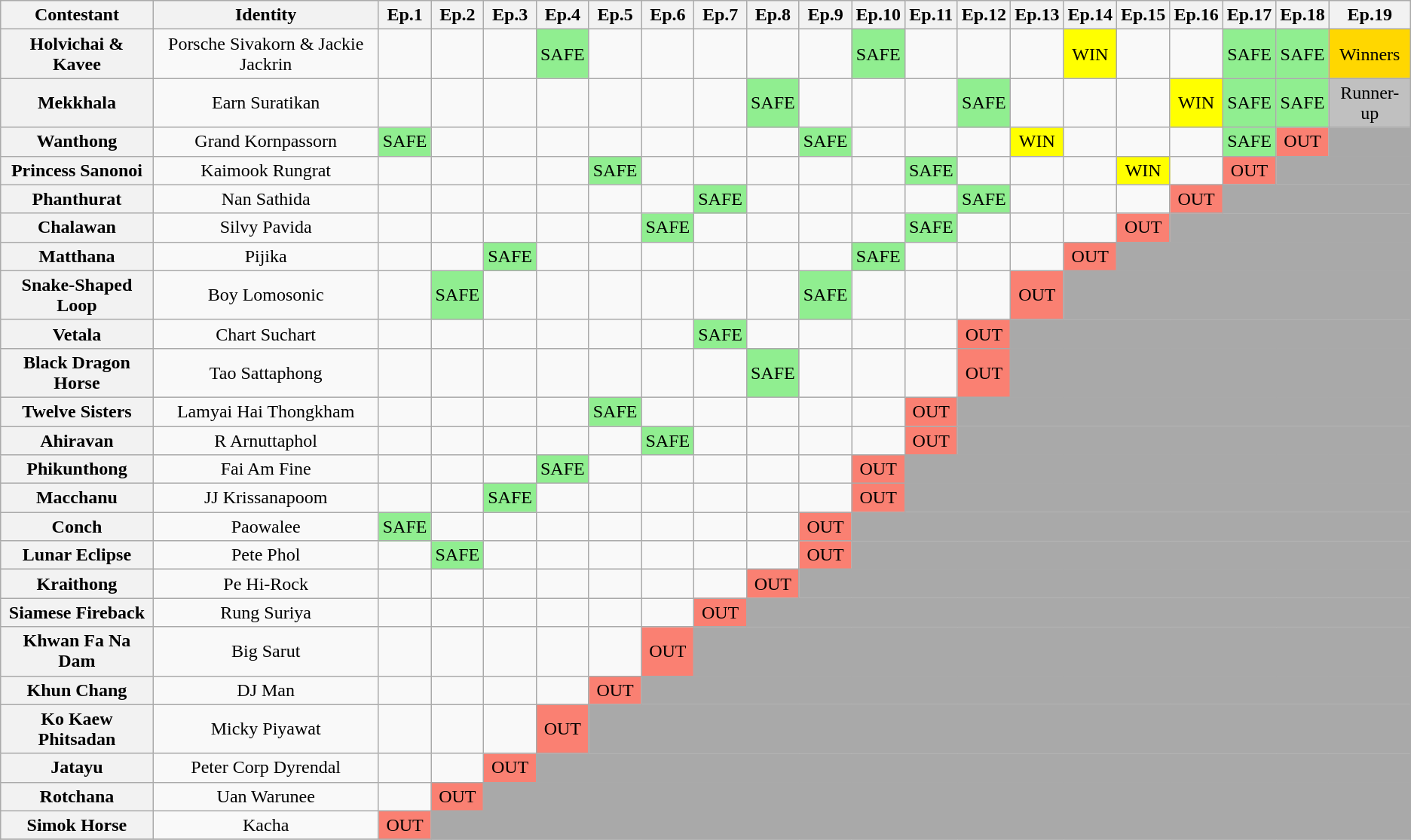<table class=wikitable style="text-align:center">
<tr>
<th>Contestant</th>
<th>Identity</th>
<th>Ep.1</th>
<th>Ep.2</th>
<th>Ep.3</th>
<th>Ep.4</th>
<th>Ep.5</th>
<th>Ep.6</th>
<th>Ep.7</th>
<th>Ep.8</th>
<th>Ep.9</th>
<th>Ep.10</th>
<th>Ep.11</th>
<th>Ep.12</th>
<th>Ep.13</th>
<th>Ep.14</th>
<th>Ep.15</th>
<th>Ep.16</th>
<th>Ep.17</th>
<th>Ep.18</th>
<th>Ep.19</th>
</tr>
<tr>
<th>Holvichai & Kavee</th>
<td>Porsche Sivakorn & Jackie Jackrin</td>
<td></td>
<td></td>
<td></td>
<td bgcolor="lightgreen">SAFE</td>
<td></td>
<td></td>
<td></td>
<td></td>
<td></td>
<td bgcolor="lightgreen">SAFE</td>
<td></td>
<td></td>
<td></td>
<td bgcolor="yellow">WIN</td>
<td></td>
<td></td>
<td bgcolor=lightgreen>SAFE</td>
<td bgcolor=lightgreen>SAFE</td>
<td bgcolor=gold>Winners</td>
</tr>
<tr>
<th>Mekkhala</th>
<td>Earn Suratikan</td>
<td></td>
<td></td>
<td></td>
<td></td>
<td></td>
<td></td>
<td></td>
<td bgcolor="lightgreen">SAFE</td>
<td></td>
<td></td>
<td></td>
<td bgcolor="lightgreen">SAFE</td>
<td></td>
<td></td>
<td></td>
<td bgcolor=yellow>WIN</td>
<td bgcolor=lightgreen>SAFE</td>
<td bgcolor=lightgreen>SAFE</td>
<td bgcolor=silver>Runner-up</td>
</tr>
<tr>
<th>Wanthong</th>
<td>Grand Kornpassorn</td>
<td bgcolor="lightgreen">SAFE</td>
<td></td>
<td></td>
<td></td>
<td></td>
<td></td>
<td></td>
<td></td>
<td bgcolor="lightgreen">SAFE</td>
<td></td>
<td></td>
<td></td>
<td bgcolor="yellow">WIN</td>
<td></td>
<td></td>
<td></td>
<td bgcolor="lightgreen">SAFE</td>
<td bgcolor=salmon>OUT</td>
<td bgcolor=darkgrey colspan=1></td>
</tr>
<tr>
<th>Princess Sanonoi</th>
<td>Kaimook Rungrat</td>
<td></td>
<td></td>
<td></td>
<td></td>
<td bgcolor="lightgreen">SAFE</td>
<td></td>
<td></td>
<td></td>
<td></td>
<td></td>
<td bgcolor="lightgreen">SAFE</td>
<td></td>
<td></td>
<td></td>
<td bgcolor="yellow">WIN</td>
<td></td>
<td bgcolor=salmon>OUT</td>
<td bgcolor=darkgrey colspan=2></td>
</tr>
<tr>
<th>Phanthurat</th>
<td>Nan Sathida</td>
<td></td>
<td></td>
<td></td>
<td></td>
<td></td>
<td></td>
<td bgcolor="lightgreen">SAFE</td>
<td></td>
<td></td>
<td></td>
<td></td>
<td bgcolor="lightgreen">SAFE</td>
<td></td>
<td></td>
<td></td>
<td bgcolor=salmon>OUT</td>
<td bgcolor=darkgrey colspan=3></td>
</tr>
<tr>
<th>Chalawan</th>
<td>Silvy Pavida</td>
<td></td>
<td></td>
<td></td>
<td></td>
<td></td>
<td bgcolor="lightgreen">SAFE</td>
<td></td>
<td></td>
<td></td>
<td></td>
<td bgcolor="lightgreen">SAFE</td>
<td></td>
<td></td>
<td></td>
<td bgcolor=salmon>OUT</td>
<td bgcolor=darkgrey colspan=4></td>
</tr>
<tr>
<th>Matthana</th>
<td>Pijika</td>
<td></td>
<td></td>
<td bgcolor="lightgreen">SAFE</td>
<td></td>
<td></td>
<td></td>
<td></td>
<td></td>
<td></td>
<td bgcolor="lightgreen">SAFE</td>
<td></td>
<td></td>
<td></td>
<td bgcolor=salmon>OUT</td>
<td bgcolor=darkgrey colspan=5></td>
</tr>
<tr>
<th>Snake-Shaped Loop</th>
<td>Boy Lomosonic</td>
<td></td>
<td bgcolor="lightgreen">SAFE</td>
<td></td>
<td></td>
<td></td>
<td></td>
<td></td>
<td></td>
<td bgcolor="lightgreen">SAFE</td>
<td></td>
<td></td>
<td></td>
<td bgcolor=salmon>OUT</td>
<td bgcolor=darkgrey colspan=6></td>
</tr>
<tr>
<th>Vetala</th>
<td>Chart Suchart</td>
<td></td>
<td></td>
<td></td>
<td></td>
<td></td>
<td></td>
<td bgcolor="lightgreen">SAFE</td>
<td></td>
<td></td>
<td></td>
<td></td>
<td bgcolor=salmon>OUT</td>
<td bgcolor=darkgrey colspan=7></td>
</tr>
<tr>
<th>Black Dragon Horse</th>
<td>Tao Sattaphong</td>
<td></td>
<td></td>
<td></td>
<td></td>
<td></td>
<td></td>
<td></td>
<td bgcolor="lightgreen">SAFE</td>
<td></td>
<td></td>
<td></td>
<td bgcolor=salmon>OUT</td>
<td bgcolor=darkgrey colspan=7></td>
</tr>
<tr>
<th>Twelve Sisters</th>
<td>Lamyai Hai Thongkham</td>
<td></td>
<td></td>
<td></td>
<td></td>
<td bgcolor="lightgreen">SAFE</td>
<td></td>
<td></td>
<td></td>
<td></td>
<td></td>
<td bgcolor=salmon>OUT</td>
<td bgcolor=darkgrey colspan=8></td>
</tr>
<tr>
<th>Ahiravan</th>
<td>R Arnuttaphol</td>
<td></td>
<td></td>
<td></td>
<td></td>
<td></td>
<td bgcolor=lightgreen>SAFE</td>
<td></td>
<td></td>
<td></td>
<td></td>
<td bgcolor=salmon>OUT</td>
<td bgcolor=darkgrey colspan=8></td>
</tr>
<tr>
<th>Phikunthong</th>
<td>Fai Am Fine</td>
<td></td>
<td></td>
<td></td>
<td bgcolor="lightgreen">SAFE</td>
<td></td>
<td></td>
<td></td>
<td></td>
<td></td>
<td bgcolor=salmon>OUT</td>
<td bgcolor=darkgrey colspan=9></td>
</tr>
<tr>
<th>Macchanu</th>
<td>JJ Krissanapoom</td>
<td></td>
<td></td>
<td bgcolor="lightgreen">SAFE</td>
<td></td>
<td></td>
<td></td>
<td></td>
<td></td>
<td></td>
<td bgcolor=salmon>OUT</td>
<td bgcolor=darkgrey colspan=9></td>
</tr>
<tr>
<th>Conch</th>
<td>Paowalee</td>
<td bgcolor=lightgreen>SAFE</td>
<td></td>
<td></td>
<td></td>
<td></td>
<td></td>
<td></td>
<td></td>
<td bgcolor=salmon>OUT</td>
<td bgcolor=darkgrey colspan=10></td>
</tr>
<tr>
<th>Lunar Eclipse</th>
<td>Pete Phol</td>
<td></td>
<td bgcolor=lightgreen>SAFE</td>
<td></td>
<td></td>
<td></td>
<td></td>
<td></td>
<td></td>
<td bgcolor=salmon>OUT</td>
<td bgcolor=darkgrey colspan=10></td>
</tr>
<tr>
<th>Kraithong</th>
<td>Pe Hi-Rock</td>
<td></td>
<td></td>
<td></td>
<td></td>
<td></td>
<td></td>
<td></td>
<td bgcolor=salmon>OUT</td>
<td bgcolor=darkgrey colspan=11></td>
</tr>
<tr>
<th>Siamese Fireback</th>
<td>Rung Suriya</td>
<td></td>
<td></td>
<td></td>
<td></td>
<td></td>
<td></td>
<td bgcolor=salmon>OUT</td>
<td bgcolor=darkgrey colspan=12></td>
</tr>
<tr>
<th>Khwan Fa Na Dam</th>
<td>Big Sarut</td>
<td></td>
<td></td>
<td></td>
<td></td>
<td></td>
<td bgcolor=salmon>OUT</td>
<td bgcolor=darkgrey colspan=13></td>
</tr>
<tr>
<th>Khun Chang</th>
<td>DJ Man</td>
<td></td>
<td></td>
<td></td>
<td></td>
<td bgcolor=salmon>OUT</td>
<td bgcolor=darkgrey colspan=14></td>
</tr>
<tr>
<th>Ko Kaew Phitsadan</th>
<td>Micky Piyawat</td>
<td></td>
<td></td>
<td></td>
<td bgcolor=salmon>OUT</td>
<td bgcolor=darkgrey colspan=15></td>
</tr>
<tr>
<th>Jatayu</th>
<td>Peter Corp Dyrendal</td>
<td></td>
<td></td>
<td bgcolor=salmon>OUT</td>
<td bgcolor=darkgrey colspan=16></td>
</tr>
<tr>
<th>Rotchana</th>
<td>Uan Warunee</td>
<td></td>
<td bgcolor=salmon>OUT</td>
<td bgcolor=darkgrey colspan=17></td>
</tr>
<tr>
<th>Simok Horse</th>
<td>Kacha</td>
<td bgcolor=salmon>OUT</td>
<td bgcolor=darkgrey colspan=18></td>
</tr>
<tr>
</tr>
</table>
